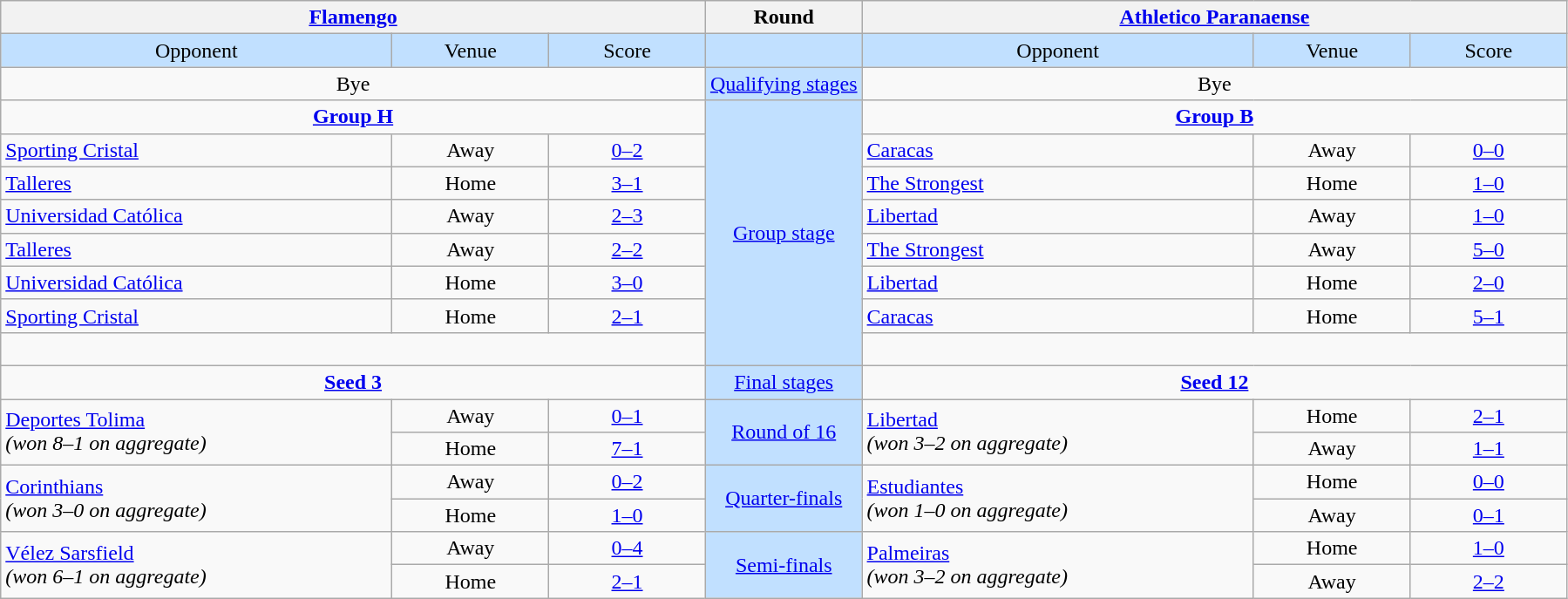<table class="wikitable" style="text-align: center;">
<tr>
<th colspan=3> <a href='#'>Flamengo</a></th>
<th>Round</th>
<th colspan=3> <a href='#'>Athletico Paranaense</a></th>
</tr>
<tr bgcolor=#c1e0ff>
<td width=25%>Opponent</td>
<td width=10%>Venue</td>
<td width=10%>Score</td>
<td width=10%></td>
<td width=25%>Opponent</td>
<td width=10%>Venue</td>
<td width=10%>Score</td>
</tr>
<tr>
<td colspan=3>Bye</td>
<td bgcolor=#c1e0ff><a href='#'>Qualifying stages</a></td>
<td colspan=3>Bye</td>
</tr>
<tr>
<td colspan=3><strong><a href='#'>Group H</a></strong></td>
<td rowspan=8 bgcolor=#c1e0ff><a href='#'>Group stage</a></td>
<td colspan=3><strong><a href='#'>Group B</a></strong></td>
</tr>
<tr>
<td align=left> <a href='#'>Sporting Cristal</a></td>
<td>Away</td>
<td><a href='#'>0–2</a></td>
<td align=left> <a href='#'>Caracas</a></td>
<td>Away</td>
<td><a href='#'>0–0</a></td>
</tr>
<tr>
<td align=left> <a href='#'>Talleres</a></td>
<td>Home</td>
<td><a href='#'>3–1</a></td>
<td align=left> <a href='#'>The Strongest</a></td>
<td>Home</td>
<td><a href='#'>1–0</a></td>
</tr>
<tr>
<td align=left> <a href='#'>Universidad Católica</a></td>
<td>Away</td>
<td><a href='#'>2–3</a></td>
<td align=left> <a href='#'>Libertad</a></td>
<td>Away</td>
<td><a href='#'>1–0</a></td>
</tr>
<tr>
<td align=left> <a href='#'>Talleres</a></td>
<td>Away</td>
<td><a href='#'>2–2</a></td>
<td align=left> <a href='#'>The Strongest</a></td>
<td>Away</td>
<td><a href='#'>5–0</a></td>
</tr>
<tr>
<td align=left> <a href='#'>Universidad Católica</a></td>
<td>Home</td>
<td><a href='#'>3–0</a></td>
<td align=left> <a href='#'>Libertad</a></td>
<td>Home</td>
<td><a href='#'>2–0</a></td>
</tr>
<tr>
<td align=left> <a href='#'>Sporting Cristal</a></td>
<td>Home</td>
<td><a href='#'>2–1</a></td>
<td align=left> <a href='#'>Caracas</a></td>
<td>Home</td>
<td><a href='#'>5–1</a></td>
</tr>
<tr>
<td colspan=3 align=center valign=top><br></td>
<td colspan=3 align=center valign=top><br></td>
</tr>
<tr>
<td colspan=3><strong><a href='#'>Seed 3</a></strong></td>
<td bgcolor=#c1e0ff><a href='#'>Final stages</a></td>
<td colspan=3><strong><a href='#'>Seed 12</a></strong></td>
</tr>
<tr>
<td rowspan=2 align=left> <a href='#'>Deportes Tolima</a><br><em>(won 8–1 on aggregate)</em></td>
<td>Away</td>
<td><a href='#'>0–1</a></td>
<td rowspan=2 bgcolor=#c1e0ff><a href='#'>Round of 16</a></td>
<td rowspan=2 align=left> <a href='#'>Libertad</a><br><em>(won 3–2 on aggregate)</em></td>
<td>Home</td>
<td><a href='#'>2–1</a></td>
</tr>
<tr>
<td>Home</td>
<td><a href='#'>7–1</a></td>
<td>Away</td>
<td><a href='#'>1–1</a></td>
</tr>
<tr>
<td rowspan=2 align=left> <a href='#'>Corinthians</a><br><em>(won 3–0 on aggregate)</em></td>
<td>Away</td>
<td><a href='#'>0–2</a></td>
<td rowspan=2 bgcolor=#c1e0ff><a href='#'>Quarter-finals</a></td>
<td rowspan=2 align=left> <a href='#'>Estudiantes</a><br><em>(won 1–0 on aggregate)</em></td>
<td>Home</td>
<td><a href='#'>0–0</a></td>
</tr>
<tr>
<td>Home</td>
<td><a href='#'>1–0</a></td>
<td>Away</td>
<td><a href='#'>0–1</a></td>
</tr>
<tr>
<td rowspan=2 align=left> <a href='#'>Vélez Sarsfield</a><br><em>(won 6–1 on aggregate)</em></td>
<td>Away</td>
<td><a href='#'>0–4</a></td>
<td rowspan=2 bgcolor=#c1e0ff><a href='#'>Semi-finals</a></td>
<td rowspan=2 align=left> <a href='#'>Palmeiras</a><br><em>(won 3–2 on aggregate)</em></td>
<td>Home</td>
<td><a href='#'>1–0</a></td>
</tr>
<tr>
<td>Home</td>
<td><a href='#'>2–1</a></td>
<td>Away</td>
<td><a href='#'>2–2</a></td>
</tr>
</table>
